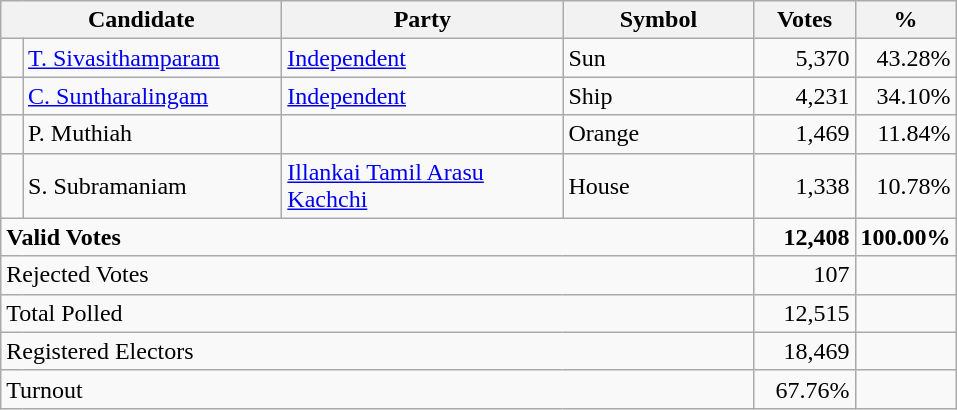<table class="wikitable" border="1" style="text-align:right;">
<tr>
<th align=left colspan=2 width="180">Candidate</th>
<th align=left width="180">Party</th>
<th align=left width="120">Symbol</th>
<th align=left width="60">Votes</th>
<th align=left width="60">%</th>
</tr>
<tr>
<td></td>
<td align=left><a href='#'>T. Sivasithamparam</a></td>
<td align=left><a href='#'>Independent</a></td>
<td align=left>Sun</td>
<td>5,370</td>
<td>43.28%</td>
</tr>
<tr>
<td></td>
<td align=left><a href='#'>C. Suntharalingam</a></td>
<td align=left><a href='#'>Independent</a></td>
<td align=left>Ship</td>
<td>4,231</td>
<td>34.10%</td>
</tr>
<tr>
<td></td>
<td align=left>P. Muthiah</td>
<td></td>
<td align=left>Orange</td>
<td>1,469</td>
<td>11.84%</td>
</tr>
<tr>
<td bgcolor=> </td>
<td align=left>S. Subramaniam</td>
<td align=left><a href='#'>Illankai Tamil Arasu Kachchi</a></td>
<td align=left>House</td>
<td>1,338</td>
<td>10.78%</td>
</tr>
<tr>
<td align=left colspan=4><strong>Valid Votes</strong></td>
<td><strong>12,408</strong></td>
<td><strong>100.00%</strong></td>
</tr>
<tr>
<td align=left colspan=4>Rejected Votes</td>
<td>107</td>
<td></td>
</tr>
<tr>
<td align=left colspan=4>Total Polled</td>
<td>12,515</td>
<td></td>
</tr>
<tr>
<td align=left colspan=4>Registered Electors</td>
<td>18,469</td>
<td></td>
</tr>
<tr>
<td align=left colspan=4>Turnout</td>
<td>67.76%</td>
<td></td>
</tr>
</table>
